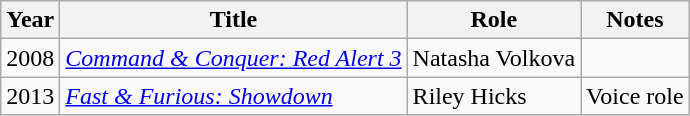<table class="wikitable sortable">
<tr>
<th>Year</th>
<th>Title</th>
<th>Role</th>
<th class="unsortable">Notes</th>
</tr>
<tr>
<td>2008</td>
<td><em><a href='#'>Command & Conquer: Red Alert 3</a></em></td>
<td>Natasha Volkova</td>
<td></td>
</tr>
<tr>
<td>2013</td>
<td><em><a href='#'>Fast & Furious: Showdown</a></em></td>
<td>Riley Hicks</td>
<td>Voice role</td>
</tr>
</table>
